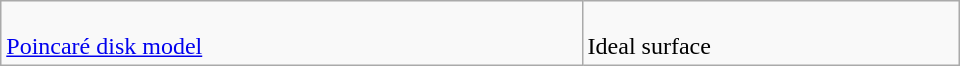<table class=wikitable width=640>
<tr>
<td><br><a href='#'>Poincaré disk model</a></td>
<td><br>Ideal surface</td>
</tr>
</table>
